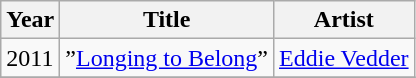<table class="wikitable sortable">
<tr>
<th>Year</th>
<th>Title</th>
<th>Artist</th>
</tr>
<tr>
<td>2011</td>
<td>”<a href='#'>Longing to Belong</a>”</td>
<td><a href='#'>Eddie Vedder</a></td>
</tr>
<tr>
</tr>
</table>
